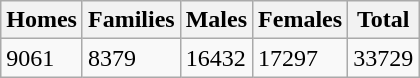<table class="wikitable">
<tr>
<th>Homes</th>
<th>Families</th>
<th>Males</th>
<th>Females</th>
<th>Total</th>
</tr>
<tr>
<td>9061</td>
<td>8379</td>
<td>16432</td>
<td>17297</td>
<td>33729</td>
</tr>
</table>
